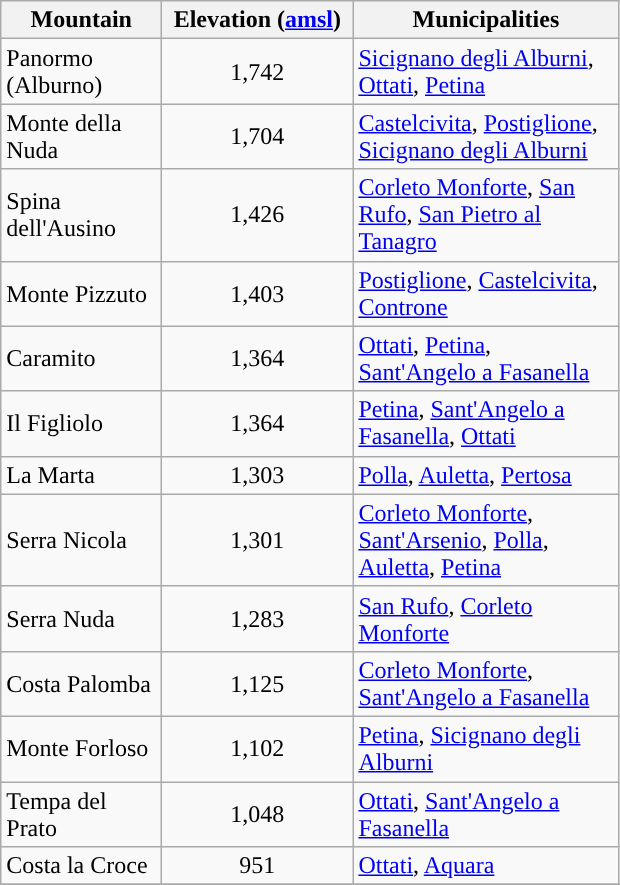<table class="wikitable sortable">
<tr>
<th width="100px">Mountain</th>
<th width="120px">Elevation (<a href='#'>amsl</a>)</th>
<th width="170px">Municipalities</th>
</tr>
<tr ---->
<td>Panormo (Alburno)</td>
<td align="center">1,742</td>
<td align="left"><a href='#'>Sicignano degli Alburni</a>, <a href='#'>Ottati</a>, <a href='#'>Petina</a></td>
</tr>
<tr ---->
<td>Monte della Nuda</td>
<td align="center">1,704</td>
<td align="left"><a href='#'>Castelcivita</a>, <a href='#'>Postiglione</a>, <a href='#'>Sicignano degli Alburni</a></td>
</tr>
<tr ---->
<td>Spina dell'Ausino</td>
<td align="center">1,426</td>
<td align="left"><a href='#'>Corleto Monforte</a>, <a href='#'>San Rufo</a>, <a href='#'>San Pietro al Tanagro</a></td>
</tr>
<tr --->
<td>Monte Pizzuto</td>
<td align="center">1,403</td>
<td align="left"><a href='#'>Postiglione</a>, <a href='#'>Castelcivita</a>, <a href='#'>Controne</a></td>
</tr>
<tr --->
<td>Caramito</td>
<td align="center">1,364</td>
<td align="left"><a href='#'>Ottati</a>, <a href='#'>Petina</a>, <a href='#'>Sant'Angelo a Fasanella</a></td>
</tr>
<tr --->
<td>Il Figliolo</td>
<td align="center">1,364</td>
<td align="left"><a href='#'>Petina</a>, <a href='#'>Sant'Angelo a Fasanella</a>, <a href='#'>Ottati</a></td>
</tr>
<tr --->
<td>La Marta</td>
<td align="center">1,303</td>
<td align="left"><a href='#'>Polla</a>, <a href='#'>Auletta</a>, <a href='#'>Pertosa</a></td>
</tr>
<tr --->
<td>Serra Nicola</td>
<td align="center">1,301</td>
<td align="left"><a href='#'>Corleto Monforte</a>, <a href='#'>Sant'Arsenio</a>, <a href='#'>Polla</a>, <a href='#'>Auletta</a>, <a href='#'>Petina</a></td>
</tr>
<tr --->
<td>Serra Nuda</td>
<td align="center">1,283</td>
<td align="left"><a href='#'>San Rufo</a>, <a href='#'>Corleto Monforte</a></td>
</tr>
<tr --->
<td>Costa Palomba</td>
<td align="center">1,125</td>
<td align="left"><a href='#'>Corleto Monforte</a>, <a href='#'>Sant'Angelo a Fasanella</a></td>
</tr>
<tr --->
<td>Monte Forloso</td>
<td align="center">1,102</td>
<td align="left"><a href='#'>Petina</a>, <a href='#'>Sicignano degli Alburni</a></td>
</tr>
<tr --->
<td>Tempa del Prato</td>
<td align="center">1,048</td>
<td align="left"><a href='#'>Ottati</a>, <a href='#'>Sant'Angelo a Fasanella</a></td>
</tr>
<tr --->
<td>Costa la Croce</td>
<td align="center">951</td>
<td align="left"><a href='#'>Ottati</a>, <a href='#'>Aquara</a></td>
</tr>
<tr --->
</tr>
</table>
